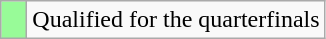<table class="wikitable">
<tr>
<td width=10px bgcolor="#98fb98"></td>
<td>Qualified for the quarterfinals</td>
</tr>
</table>
